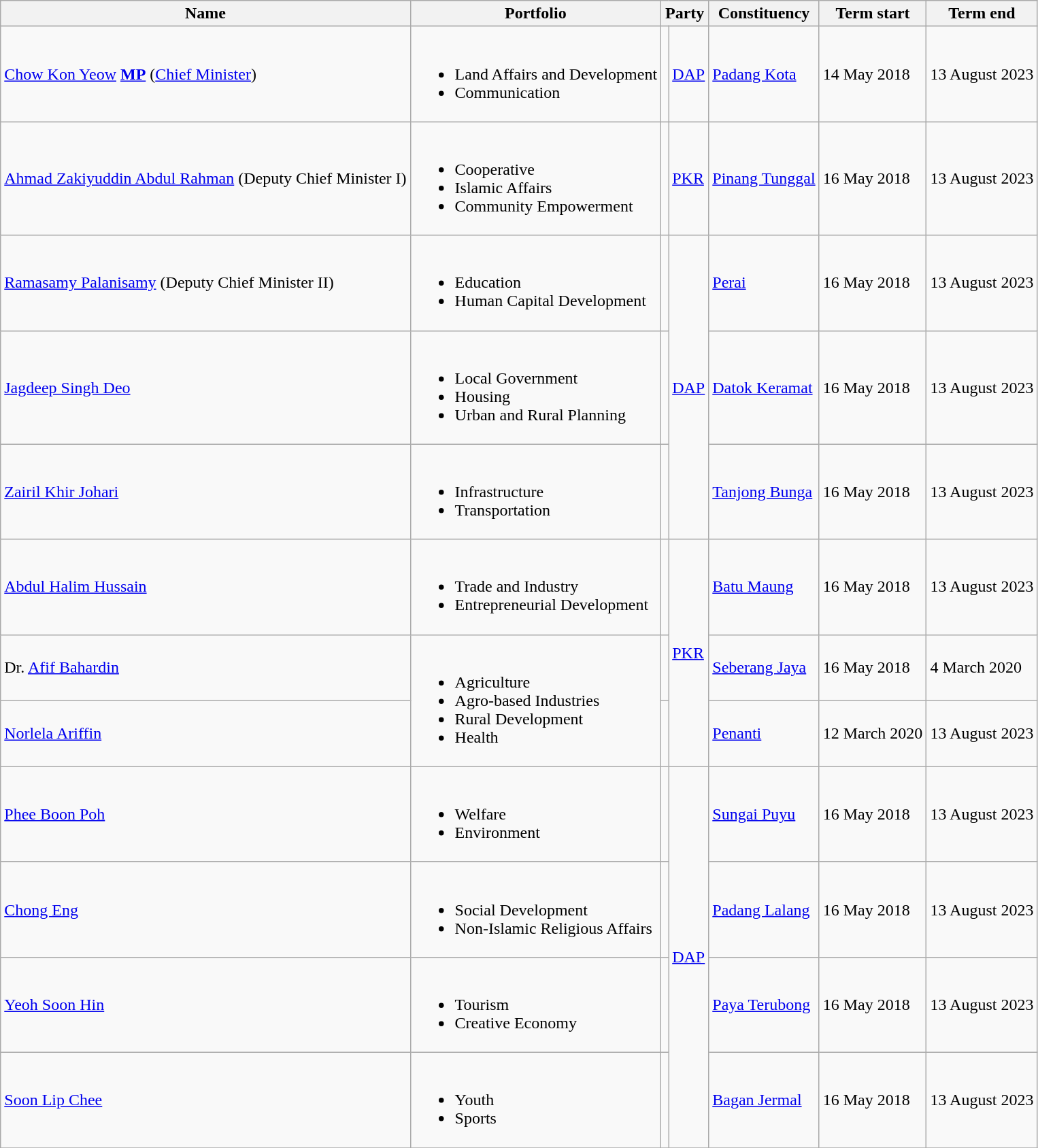<table class="wikitable">
<tr>
<th>Name</th>
<th>Portfolio</th>
<th colspan=2>Party</th>
<th>Constituency</th>
<th>Term start</th>
<th>Term end</th>
</tr>
<tr>
<td><a href='#'>Chow Kon Yeow</a> <a href='#'><strong>MP</strong></a> (<a href='#'>Chief Minister</a>)</td>
<td><br><ul><li>Land Affairs and Development</li><li>Communication</li></ul></td>
<td bgcolor=></td>
<td><a href='#'>DAP</a></td>
<td><a href='#'>Padang Kota</a></td>
<td>14 May 2018</td>
<td>13 August 2023</td>
</tr>
<tr>
<td><a href='#'>Ahmad Zakiyuddin Abdul Rahman</a> (Deputy Chief Minister I)</td>
<td><br><ul><li>Cooperative</li><li>Islamic Affairs</li><li>Community Empowerment</li></ul></td>
<td bgcolor=></td>
<td><a href='#'>PKR</a></td>
<td><a href='#'>Pinang Tunggal</a></td>
<td>16 May 2018</td>
<td>13 August 2023</td>
</tr>
<tr>
<td><a href='#'>Ramasamy Palanisamy</a> (Deputy Chief Minister II)</td>
<td><br><ul><li>Education</li><li>Human Capital Development</li></ul></td>
<td bgcolor=></td>
<td rowspan="3"><a href='#'>DAP</a></td>
<td><a href='#'>Perai</a></td>
<td>16 May 2018</td>
<td>13 August 2023</td>
</tr>
<tr>
<td><a href='#'>Jagdeep Singh Deo</a></td>
<td><br><ul><li>Local Government</li><li>Housing</li><li>Urban and Rural Planning</li></ul></td>
<td bgcolor=></td>
<td><a href='#'>Datok Keramat</a></td>
<td>16 May 2018</td>
<td>13 August 2023</td>
</tr>
<tr>
<td><a href='#'>Zairil Khir Johari</a></td>
<td><br><ul><li>Infrastructure</li><li>Transportation</li></ul></td>
<td bgcolor=></td>
<td><a href='#'>Tanjong Bunga</a></td>
<td>16 May 2018</td>
<td>13 August 2023</td>
</tr>
<tr>
<td><a href='#'>Abdul Halim Hussain</a></td>
<td><br><ul><li>Trade and Industry</li><li>Entrepreneurial Development</li></ul></td>
<td bgcolor=></td>
<td rowspan=3><a href='#'>PKR</a></td>
<td><a href='#'>Batu Maung</a></td>
<td>16 May 2018</td>
<td>13 August 2023</td>
</tr>
<tr>
<td>Dr. <a href='#'>Afif Bahardin</a></td>
<td rowspan=2><br><ul><li>Agriculture</li><li>Agro-based Industries</li><li>Rural Development</li><li>Health</li></ul></td>
<td bgcolor=></td>
<td><a href='#'>Seberang Jaya</a></td>
<td>16 May 2018</td>
<td>4 March 2020</td>
</tr>
<tr>
<td><a href='#'>Norlela Ariffin</a></td>
<td bgcolor=></td>
<td><a href='#'>Penanti</a></td>
<td>12 March 2020</td>
<td>13 August 2023</td>
</tr>
<tr>
<td><a href='#'>Phee Boon Poh</a></td>
<td><br><ul><li>Welfare</li><li>Environment</li></ul></td>
<td bgcolor=></td>
<td rowspan="4"><a href='#'>DAP</a></td>
<td><a href='#'>Sungai Puyu</a></td>
<td>16 May 2018</td>
<td>13 August 2023</td>
</tr>
<tr>
<td><a href='#'>Chong Eng</a></td>
<td><br><ul><li>Social Development</li><li>Non-Islamic Religious Affairs</li></ul></td>
<td bgcolor=></td>
<td><a href='#'>Padang Lalang</a></td>
<td>16 May 2018</td>
<td>13 August 2023</td>
</tr>
<tr>
<td><a href='#'>Yeoh Soon Hin</a></td>
<td><br><ul><li>Tourism</li><li>Creative Economy</li></ul></td>
<td bgcolor=></td>
<td><a href='#'>Paya Terubong</a></td>
<td>16 May 2018</td>
<td>13 August 2023</td>
</tr>
<tr>
<td><a href='#'>Soon Lip Chee</a></td>
<td><br><ul><li>Youth</li><li>Sports</li></ul></td>
<td bgcolor=></td>
<td><a href='#'>Bagan Jermal</a></td>
<td>16 May 2018</td>
<td>13 August 2023</td>
</tr>
<tr>
</tr>
</table>
